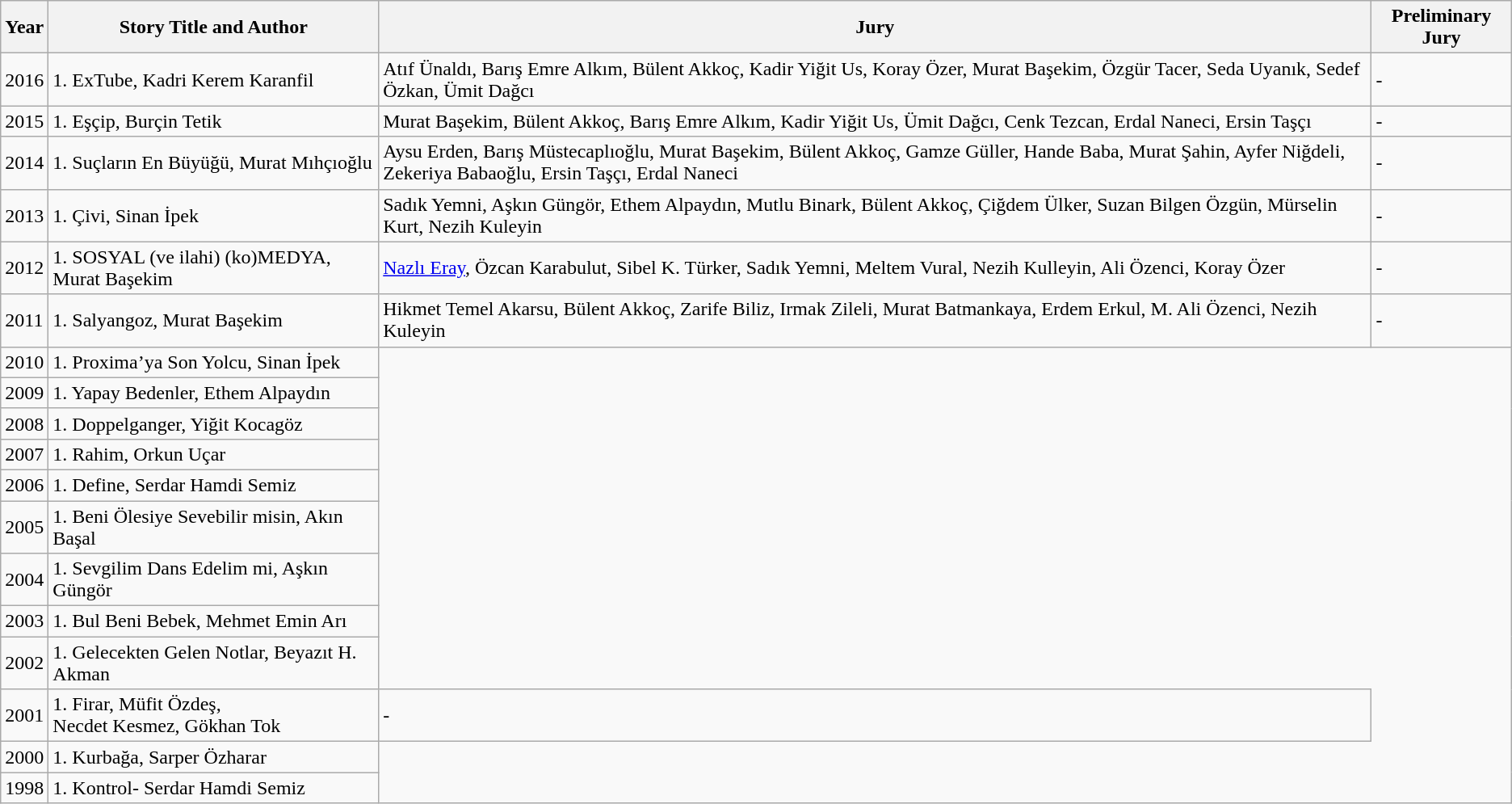<table class="wikitable">
<tr>
<th>Year</th>
<th>Story Title and Author</th>
<th>Jury</th>
<th>Preliminary Jury</th>
</tr>
<tr>
<td>2016</td>
<td>1. ExTube, Kadri Kerem Karanfil<br></td>
<td>Atıf Ünaldı, Barış Emre Alkım, Bülent Akkoç, Kadir Yiğit Us, Koray Özer, Murat Başekim, Özgür Tacer, Seda Uyanık, Sedef Özkan, Ümit Dağcı</td>
<td>-</td>
</tr>
<tr>
<td>2015</td>
<td>1. Eşçip, Burçin Tetik<br></td>
<td>Murat Başekim, Bülent Akkoç, Barış Emre Alkım, Kadir Yiğit Us, Ümit Dağcı, Cenk Tezcan, Erdal Naneci, Ersin Taşçı</td>
<td>-</td>
</tr>
<tr>
<td>2014</td>
<td>1. Suçların En Büyüğü, Murat Mıhçıoğlu<br></td>
<td>Aysu Erden, Barış Müstecaplıoğlu, Murat Başekim, Bülent Akkoç, Gamze Güller, Hande Baba, Murat Şahin, Ayfer Niğdeli, Zekeriya Babaoğlu, Ersin Taşçı, Erdal Naneci</td>
<td>-</td>
</tr>
<tr>
<td>2013</td>
<td>1. Çivi, Sinan İpek<br></td>
<td>Sadık Yemni, Aşkın Güngör, Ethem Alpaydın, Mutlu Binark, Bülent Akkoç, Çiğdem Ülker, Suzan Bilgen Özgün, Mürselin Kurt, Nezih Kuleyin</td>
<td>-</td>
</tr>
<tr>
<td>2012</td>
<td>1. SOSYAL (ve ilahi) (ko)MEDYA, Murat Başekim<br></td>
<td><a href='#'>Nazlı Eray</a>, Özcan Karabulut, Sibel K. Türker, Sadık Yemni, Meltem Vural, Nezih Kulleyin, Ali Özenci, Koray Özer</td>
<td>-</td>
</tr>
<tr>
<td>2011</td>
<td>1. Salyangoz, Murat Başekim<br></td>
<td>Hikmet Temel Akarsu, Bülent Akkoç, Zarife Biliz, Irmak Zileli, Murat Batmankaya, Erdem Erkul, M. Ali Özenci, Nezih Kuleyin</td>
<td>-</td>
</tr>
<tr>
<td>2010</td>
<td>1. Proxima’ya Son Yolcu, Sinan İpek<br></td>
</tr>
<tr>
<td>2009</td>
<td>1. Yapay Bedenler, Ethem Alpaydın<br></td>
</tr>
<tr>
<td>2008</td>
<td>1. Doppelganger, Yiğit Kocagöz<br></td>
</tr>
<tr>
<td>2007</td>
<td>1. Rahim, Orkun Uçar<br></td>
</tr>
<tr>
<td>2006</td>
<td>1. Define, Serdar Hamdi Semiz<br></td>
</tr>
<tr>
<td>2005</td>
<td>1. Beni Ölesiye Sevebilir misin, Akın Başal<br></td>
</tr>
<tr>
<td>2004</td>
<td>1. Sevgilim Dans Edelim mi, Aşkın Güngör<br></td>
</tr>
<tr>
<td>2003</td>
<td>1. Bul Beni Bebek, Mehmet Emin Arı<br></td>
</tr>
<tr>
<td>2002</td>
<td>1. Gelecekten Gelen Notlar, Beyazıt H. Akman<br></td>
</tr>
<tr>
<td>2001</td>
<td>1. Firar, Müfit Özdeş,<br>Necdet Kesmez, Gökhan Tok</td>
<td>-</td>
</tr>
<tr>
<td>2000</td>
<td>1. Kurbağa, Sarper Özharar<br></td>
</tr>
<tr>
<td>1998</td>
<td>1. Kontrol- Serdar Hamdi Semiz<br></td>
</tr>
</table>
